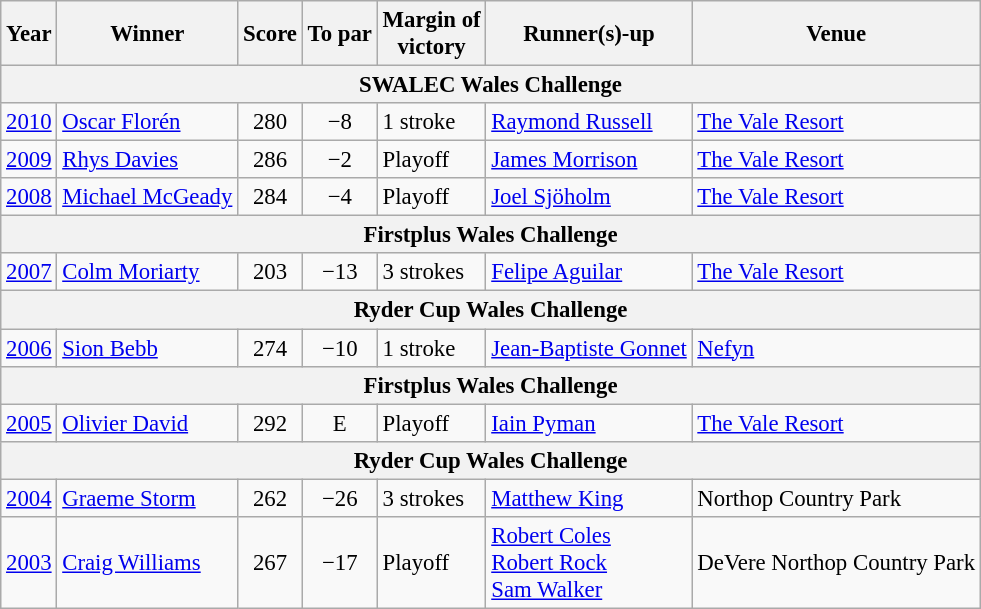<table class=wikitable style="font-size:95%">
<tr>
<th>Year</th>
<th>Winner</th>
<th>Score</th>
<th>To par</th>
<th>Margin of<br>victory</th>
<th>Runner(s)-up</th>
<th>Venue</th>
</tr>
<tr>
<th colspan=7>SWALEC Wales Challenge</th>
</tr>
<tr>
<td><a href='#'>2010</a></td>
<td> <a href='#'>Oscar Florén</a></td>
<td align=center>280</td>
<td align=center>−8</td>
<td>1 stroke</td>
<td> <a href='#'>Raymond Russell</a></td>
<td><a href='#'>The Vale Resort</a></td>
</tr>
<tr>
<td><a href='#'>2009</a></td>
<td> <a href='#'>Rhys Davies</a></td>
<td align=center>286</td>
<td align=center>−2</td>
<td>Playoff</td>
<td> <a href='#'>James Morrison</a></td>
<td><a href='#'>The Vale Resort</a></td>
</tr>
<tr>
<td><a href='#'>2008</a></td>
<td> <a href='#'>Michael McGeady</a></td>
<td align=center>284</td>
<td align=center>−4</td>
<td>Playoff</td>
<td> <a href='#'>Joel Sjöholm</a></td>
<td><a href='#'>The Vale Resort</a></td>
</tr>
<tr>
<th colspan=7>Firstplus Wales Challenge</th>
</tr>
<tr>
<td><a href='#'>2007</a></td>
<td> <a href='#'>Colm Moriarty</a></td>
<td align=center>203</td>
<td align=center>−13</td>
<td>3 strokes</td>
<td> <a href='#'>Felipe Aguilar</a></td>
<td><a href='#'>The Vale Resort</a></td>
</tr>
<tr>
<th colspan=7>Ryder Cup Wales Challenge</th>
</tr>
<tr>
<td><a href='#'>2006</a></td>
<td> <a href='#'>Sion Bebb</a></td>
<td align=center>274</td>
<td align=center>−10</td>
<td>1 stroke</td>
<td> <a href='#'>Jean-Baptiste Gonnet</a></td>
<td><a href='#'>Nefyn</a></td>
</tr>
<tr>
<th colspan=7>Firstplus Wales Challenge</th>
</tr>
<tr>
<td><a href='#'>2005</a></td>
<td> <a href='#'>Olivier David</a></td>
<td align=center>292</td>
<td align=center>E</td>
<td>Playoff</td>
<td> <a href='#'>Iain Pyman</a></td>
<td><a href='#'>The Vale Resort</a></td>
</tr>
<tr>
<th colspan=7>Ryder Cup Wales Challenge</th>
</tr>
<tr>
<td><a href='#'>2004</a></td>
<td> <a href='#'>Graeme Storm</a></td>
<td align=center>262</td>
<td align=center>−26</td>
<td>3 strokes</td>
<td> <a href='#'>Matthew King</a></td>
<td>Northop Country Park</td>
</tr>
<tr>
<td><a href='#'>2003</a></td>
<td> <a href='#'>Craig Williams</a></td>
<td align=center>267</td>
<td align=center>−17</td>
<td>Playoff</td>
<td> <a href='#'>Robert Coles</a><br> <a href='#'>Robert Rock</a><br> <a href='#'>Sam Walker</a></td>
<td>DeVere Northop Country Park</td>
</tr>
</table>
